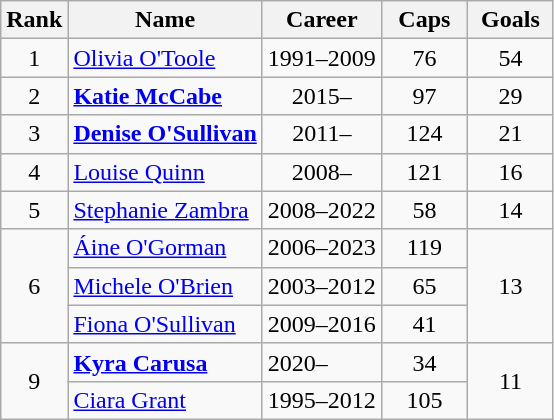<table class="wikitable" style="text-align:center;">
<tr>
<th>Rank</th>
<th>Name</th>
<th>Career</th>
<th width=50>Caps</th>
<th width=50>Goals</th>
</tr>
<tr>
<td>1</td>
<td align=left><a href='#'>Olivia O'Toole</a></td>
<td alignleft>1991–2009</td>
<td>76</td>
<td>54</td>
</tr>
<tr>
<td>2</td>
<td align=left><strong><a href='#'>Katie McCabe</a> </strong></td>
<td alignleft>2015–</td>
<td>97</td>
<td>29</td>
</tr>
<tr>
<td>3</td>
<td align=left><strong><a href='#'>Denise O'Sullivan</a></strong></td>
<td alignleft>2011–</td>
<td>124</td>
<td>21</td>
</tr>
<tr>
<td>4</td>
<td align=left><a href='#'>Louise Quinn</a></td>
<td alignleft>2008–</td>
<td>121</td>
<td>16</td>
</tr>
<tr>
<td>5</td>
<td align=left><a href='#'>Stephanie Zambra</a></td>
<td alignleft>2008–2022</td>
<td>58</td>
<td>14</td>
</tr>
<tr>
<td rowspan=3>6</td>
<td align=left><a href='#'>Áine O'Gorman</a></td>
<td alignleft>2006–2023</td>
<td>119</td>
<td rowspan=3>13</td>
</tr>
<tr>
<td align=left><a href='#'>Michele O'Brien</a></td>
<td alignleft>2003–2012</td>
<td>65</td>
</tr>
<tr>
<td align=left><a href='#'>Fiona O'Sullivan</a></td>
<td alignleft>2009–2016</td>
<td>41</td>
</tr>
<tr>
<td rowspan=2>9</td>
<td align=left><strong><a href='#'>Kyra Carusa</a></strong></td>
<td align=left>2020–</td>
<td>34</td>
<td rowspan=2>11</td>
</tr>
<tr>
<td align=left><a href='#'>Ciara Grant</a></td>
<td alignleft>1995–2012</td>
<td>105</td>
</tr>
</table>
